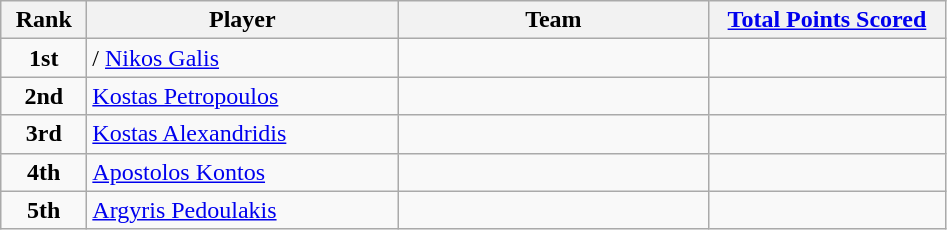<table class="wikitable sortable">
<tr>
<th style="width:50px;">Rank</th>
<th style="width:200px;">Player</th>
<th style="width:200px;">Team</th>
<th style="width:150px;"><a href='#'>Total Points Scored</a></th>
</tr>
<tr>
<td style="text-align:center;"><strong>1st</strong></td>
<td>/ <a href='#'>Nikos Galis</a></td>
<td></td>
<td></td>
</tr>
<tr>
<td style="text-align:center;"><strong>2nd</strong></td>
<td> <a href='#'>Kostas Petropoulos</a></td>
<td></td>
<td></td>
</tr>
<tr>
<td style="text-align:center;"><strong>3rd</strong></td>
<td> <a href='#'>Kostas Alexandridis</a></td>
<td></td>
<td></td>
</tr>
<tr>
<td style="text-align:center;"><strong>4th</strong></td>
<td> <a href='#'>Apostolos Kontos</a></td>
<td></td>
<td></td>
</tr>
<tr>
<td style="text-align:center;"><strong>5th</strong></td>
<td> <a href='#'>Argyris Pedoulakis</a></td>
<td></td>
<td></td>
</tr>
</table>
